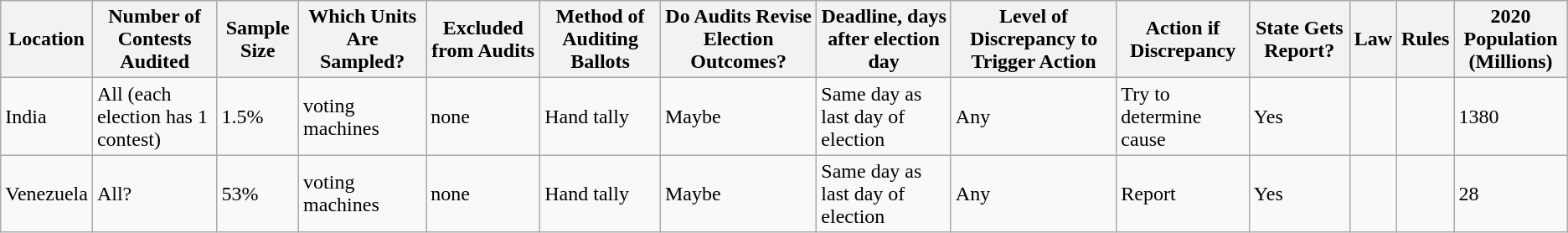<table class="wikitable mw-collapsible sortable">
<tr>
<th scope="col">Location</th>
<th scope="col">Number of Contests Audited</th>
<th scope="col">Sample Size</th>
<th scope="col">Which Units Are Sampled?</th>
<th scope="col">Excluded from Audits</th>
<th scope="col">Method of Auditing Ballots</th>
<th scope="col">Do Audits Revise Election Outcomes?</th>
<th scope="col">Deadline, days after election day</th>
<th scope="col">Level of Discrepancy to Trigger Action</th>
<th scope="col">Action if Discrepancy</th>
<th scope="col">State Gets Report?</th>
<th scope="col">Law</th>
<th scope="col">Rules</th>
<th scope="col">2020 Population<br>(Millions)</th>
</tr>
<tr>
<td>India</td>
<td>All (each election has 1 contest)</td>
<td>1.5%</td>
<td>voting machines</td>
<td>none</td>
<td>Hand tally</td>
<td>Maybe</td>
<td>Same day as last day of election</td>
<td>Any</td>
<td>Try to determine cause</td>
<td>Yes</td>
<td></td>
<td></td>
<td>1380</td>
</tr>
<tr>
<td>Venezuela</td>
<td>All?</td>
<td>53%</td>
<td>voting machines</td>
<td>none</td>
<td>Hand tally</td>
<td>Maybe</td>
<td>Same day as last day of election</td>
<td>Any</td>
<td>Report</td>
<td>Yes</td>
<td></td>
<td></td>
<td>28</td>
</tr>
</table>
